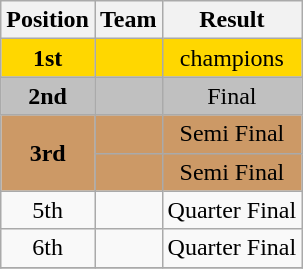<table class="wikitable" style="text-align: center;">
<tr>
<th>Position</th>
<th>Team</th>
<th>Result</th>
</tr>
<tr style="background:gold;">
<td><strong>1st</strong></td>
<td><strong></strong></td>
<td>champions</td>
</tr>
<tr style="background:silver;">
<td><strong>2nd</strong></td>
<td><strong></strong></td>
<td>Final</td>
</tr>
<tr style="background:#c96;">
<td rowspan=2><strong>3rd</strong></td>
<td><strong></strong></td>
<td>Semi Final</td>
</tr>
<tr style="background:#c96;">
<td><strong></strong></td>
<td>Semi Final</td>
</tr>
<tr>
<td>5th</td>
<td></td>
<td>Quarter Final</td>
</tr>
<tr>
<td>6th</td>
<td></td>
<td>Quarter Final</td>
</tr>
<tr>
</tr>
</table>
